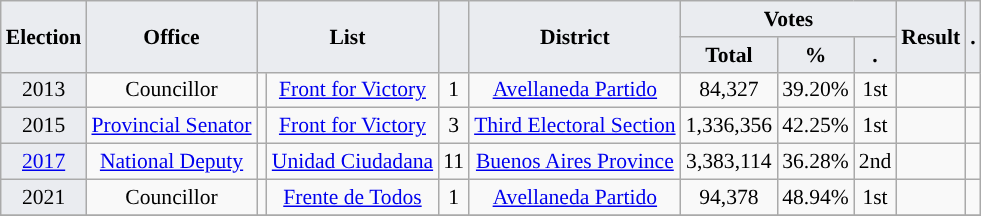<table class="wikitable" style="font-size:90%; text-align:center;">
<tr>
<th style="background-color:#EAECF0;" rowspan=2>Election</th>
<th style="background-color:#EAECF0;" rowspan=2>Office</th>
<th style="background-color:#EAECF0;" colspan=2 rowspan=2>List</th>
<th style="background-color:#EAECF0;" rowspan=2></th>
<th style="background-color:#EAECF0;" rowspan=2>District</th>
<th style="background-color:#EAECF0;" colspan=3>Votes</th>
<th style="background-color:#EAECF0;" rowspan=2>Result</th>
<th style="background-color:#EAECF0;" rowspan=2>.</th>
</tr>
<tr>
<th style="background-color:#EAECF0;">Total</th>
<th style="background-color:#EAECF0;">%</th>
<th style="background-color:#EAECF0;">.</th>
</tr>
<tr>
<td style="background-color:#EAECF0;">2013</td>
<td>Councillor</td>
<td style="background-color:"></td>
<td><a href='#'>Front for Victory</a></td>
<td>1</td>
<td><a href='#'>Avellaneda Partido</a></td>
<td>84,327</td>
<td>39.20%</td>
<td>1st</td>
<td></td>
<td></td>
</tr>
<tr>
<td style="background-color:#EAECF0;">2015</td>
<td><a href='#'>Provincial Senator</a></td>
<td style="background-color:"></td>
<td><a href='#'>Front for Victory</a></td>
<td>3</td>
<td><a href='#'>Third Electoral Section</a></td>
<td>1,336,356</td>
<td>42.25%</td>
<td>1st</td>
<td></td>
<td></td>
</tr>
<tr>
<td style="background-color:#EAECF0;"><a href='#'>2017</a></td>
<td><a href='#'>National Deputy</a></td>
<td style="background-color:"></td>
<td><a href='#'>Unidad Ciudadana</a></td>
<td>11</td>
<td><a href='#'>Buenos Aires Province</a></td>
<td>3,383,114</td>
<td>36.28%</td>
<td>2nd</td>
<td></td>
<td></td>
</tr>
<tr>
<td style="background-color:#EAECF0;">2021</td>
<td>Councillor</td>
<td style="background-color:"></td>
<td><a href='#'>Frente de Todos</a></td>
<td>1</td>
<td><a href='#'>Avellaneda Partido</a></td>
<td>94,378</td>
<td>48.94%</td>
<td>1st</td>
<td></td>
<td></td>
</tr>
<tr>
</tr>
</table>
